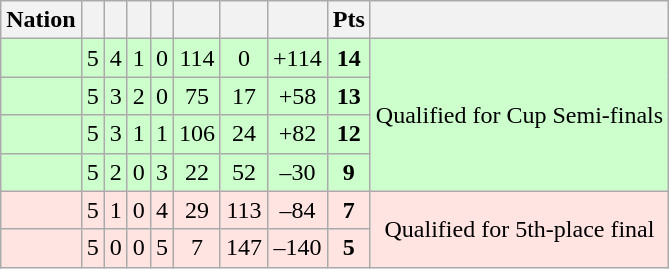<table class="wikitable" style="text-align: center;">
<tr>
<th>Nation</th>
<th></th>
<th></th>
<th></th>
<th></th>
<th></th>
<th></th>
<th></th>
<th>Pts</th>
<th></th>
</tr>
<tr bgcolor="#ccffcc">
<td align="left"></td>
<td>5</td>
<td>4</td>
<td>1</td>
<td>0</td>
<td>114</td>
<td>0</td>
<td>+114</td>
<td><strong>14</strong></td>
<td rowspan="4">Qualified for Cup Semi-finals</td>
</tr>
<tr bgcolor="#ccffcc">
<td align="left"></td>
<td>5</td>
<td>3</td>
<td>2</td>
<td>0</td>
<td>75</td>
<td>17</td>
<td>+58</td>
<td><strong>13</strong></td>
</tr>
<tr bgcolor="#ccffcc">
<td align="left"></td>
<td>5</td>
<td>3</td>
<td>1</td>
<td>1</td>
<td>106</td>
<td>24</td>
<td>+82</td>
<td><strong>12</strong></td>
</tr>
<tr bgcolor="#ccffcc">
<td align="left"></td>
<td>5</td>
<td>2</td>
<td>0</td>
<td>3</td>
<td>22</td>
<td>52</td>
<td>–30</td>
<td><strong>9</strong></td>
</tr>
<tr bgcolor="FFE4E1">
<td align="left"></td>
<td>5</td>
<td>1</td>
<td>0</td>
<td>4</td>
<td>29</td>
<td>113</td>
<td>–84</td>
<td><strong>7</strong></td>
<td rowspan="2">Qualified for 5th-place final</td>
</tr>
<tr bgcolor="FFE4E1">
<td align="left"></td>
<td>5</td>
<td>0</td>
<td>0</td>
<td>5</td>
<td>7</td>
<td>147</td>
<td>–140</td>
<td><strong>5</strong></td>
</tr>
</table>
